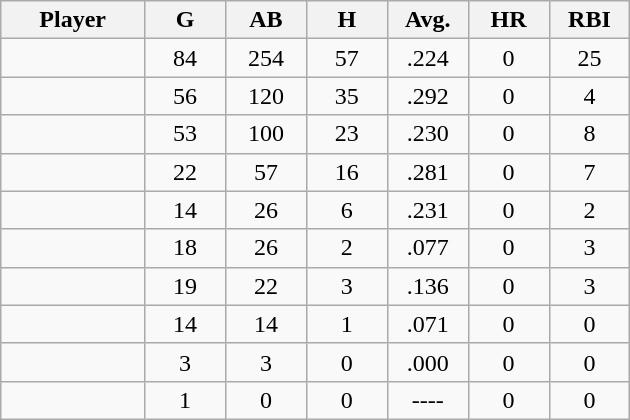<table class="wikitable sortable">
<tr>
<th bgcolor="#DDDDFF" width="16%">Player</th>
<th bgcolor="#DDDDFF" width="9%">G</th>
<th bgcolor="#DDDDFF" width="9%">AB</th>
<th bgcolor="#DDDDFF" width="9%">H</th>
<th bgcolor="#DDDDFF" width="9%">Avg.</th>
<th bgcolor="#DDDDFF" width="9%">HR</th>
<th bgcolor="#DDDDFF" width="9%">RBI</th>
</tr>
<tr align="center">
<td></td>
<td>84</td>
<td>254</td>
<td>57</td>
<td>.224</td>
<td>0</td>
<td>25</td>
</tr>
<tr align="center">
<td></td>
<td>56</td>
<td>120</td>
<td>35</td>
<td>.292</td>
<td>0</td>
<td>4</td>
</tr>
<tr align="center">
<td></td>
<td>53</td>
<td>100</td>
<td>23</td>
<td>.230</td>
<td>0</td>
<td>8</td>
</tr>
<tr align="center">
<td></td>
<td>22</td>
<td>57</td>
<td>16</td>
<td>.281</td>
<td>0</td>
<td>7</td>
</tr>
<tr align="center">
<td></td>
<td>14</td>
<td>26</td>
<td>6</td>
<td>.231</td>
<td>0</td>
<td>2</td>
</tr>
<tr align="center">
<td></td>
<td>18</td>
<td>26</td>
<td>2</td>
<td>.077</td>
<td>0</td>
<td>3</td>
</tr>
<tr align="center">
<td></td>
<td>19</td>
<td>22</td>
<td>3</td>
<td>.136</td>
<td>0</td>
<td>3</td>
</tr>
<tr align="center">
<td></td>
<td>14</td>
<td>14</td>
<td>1</td>
<td>.071</td>
<td>0</td>
<td>0</td>
</tr>
<tr align="center">
<td></td>
<td>3</td>
<td>3</td>
<td>0</td>
<td>.000</td>
<td>0</td>
<td>0</td>
</tr>
<tr align="center">
<td></td>
<td>1</td>
<td>0</td>
<td>0</td>
<td>----</td>
<td>0</td>
<td>0</td>
</tr>
</table>
